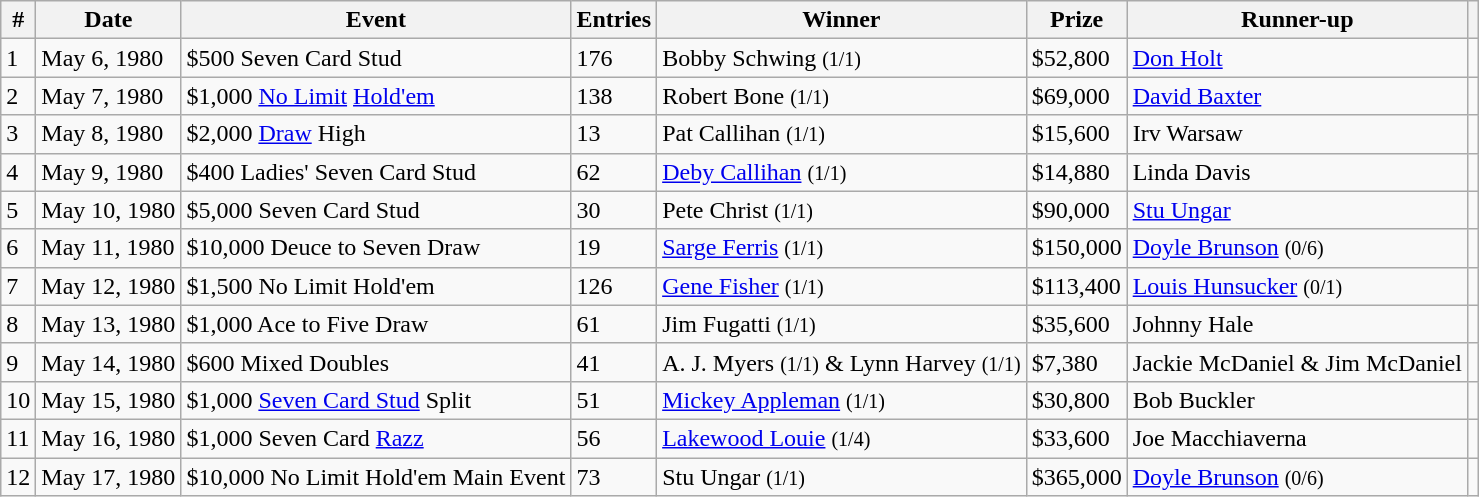<table class="wikitable sortable">
<tr>
<th>#</th>
<th>Date</th>
<th bgcolor="#FFEBAD">Event</th>
<th>Entries</th>
<th bgcolor="#FFEBAD">Winner</th>
<th bgcolor="#FFEBAD">Prize</th>
<th bgcolor="#FFEBAD">Runner-up</th>
<th></th>
</tr>
<tr>
<td>1</td>
<td>May 6, 1980</td>
<td>$500 Seven Card Stud</td>
<td>176</td>
<td>Bobby Schwing <small>(1/1)</small></td>
<td>$52,800</td>
<td><a href='#'>Don Holt</a></td>
<td></td>
</tr>
<tr>
<td>2</td>
<td>May 7, 1980</td>
<td>$1,000 <a href='#'>No Limit</a> <a href='#'>Hold'em</a></td>
<td>138</td>
<td>Robert Bone <small>(1/1)</small></td>
<td>$69,000</td>
<td><a href='#'>David Baxter</a></td>
<td></td>
</tr>
<tr>
<td>3</td>
<td>May 8, 1980</td>
<td>$2,000 <a href='#'>Draw</a> High</td>
<td>13</td>
<td>Pat Callihan <small>(1/1)</small></td>
<td>$15,600</td>
<td>Irv Warsaw</td>
<td></td>
</tr>
<tr>
<td>4</td>
<td>May 9, 1980</td>
<td>$400 Ladies' Seven Card Stud</td>
<td>62</td>
<td><a href='#'>Deby Callihan</a> <small>(1/1)</small></td>
<td>$14,880</td>
<td>Linda Davis</td>
<td></td>
</tr>
<tr>
<td>5</td>
<td>May 10, 1980</td>
<td>$5,000 Seven Card Stud</td>
<td>30</td>
<td>Pete Christ <small>(1/1)</small></td>
<td>$90,000</td>
<td><a href='#'>Stu Ungar</a></td>
<td></td>
</tr>
<tr>
<td>6</td>
<td>May 11, 1980</td>
<td>$10,000 Deuce to Seven Draw</td>
<td>19</td>
<td><a href='#'>Sarge Ferris</a> <small>(1/1)</small></td>
<td>$150,000</td>
<td><a href='#'>Doyle Brunson</a> <small>(0/6)</small></td>
<td></td>
</tr>
<tr>
<td>7</td>
<td>May 12, 1980</td>
<td>$1,500 No Limit Hold'em</td>
<td>126</td>
<td><a href='#'>Gene Fisher</a> <small>(1/1)</small></td>
<td>$113,400</td>
<td><a href='#'>Louis Hunsucker</a> <small>(0/1)</small></td>
<td></td>
</tr>
<tr>
<td>8</td>
<td>May 13, 1980</td>
<td>$1,000 Ace to Five Draw</td>
<td>61</td>
<td>Jim Fugatti <small>(1/1)</small></td>
<td>$35,600</td>
<td>Johnny Hale</td>
<td></td>
</tr>
<tr>
<td>9</td>
<td>May 14, 1980</td>
<td>$600 Mixed Doubles</td>
<td>41</td>
<td>A. J. Myers <small>(1/1)</small> & Lynn Harvey <small>(1/1)</small></td>
<td>$7,380</td>
<td>Jackie McDaniel & Jim McDaniel</td>
<td></td>
</tr>
<tr>
<td>10</td>
<td>May 15, 1980</td>
<td>$1,000 <a href='#'>Seven Card Stud</a> Split</td>
<td>51</td>
<td><a href='#'>Mickey Appleman</a> <small>(1/1)</small></td>
<td>$30,800</td>
<td>Bob Buckler</td>
<td></td>
</tr>
<tr>
<td>11</td>
<td>May 16, 1980</td>
<td>$1,000 Seven Card <a href='#'>Razz</a></td>
<td>56</td>
<td><a href='#'>Lakewood Louie</a> <small>(1/4)</small></td>
<td>$33,600</td>
<td>Joe Macchiaverna</td>
<td></td>
</tr>
<tr>
<td>12</td>
<td>May 17, 1980</td>
<td>$10,000 No Limit Hold'em Main Event</td>
<td>73</td>
<td>Stu Ungar <small>(1/1)</small></td>
<td>$365,000</td>
<td><a href='#'>Doyle Brunson</a> <small>(0/6)</small></td>
<td></td>
</tr>
</table>
